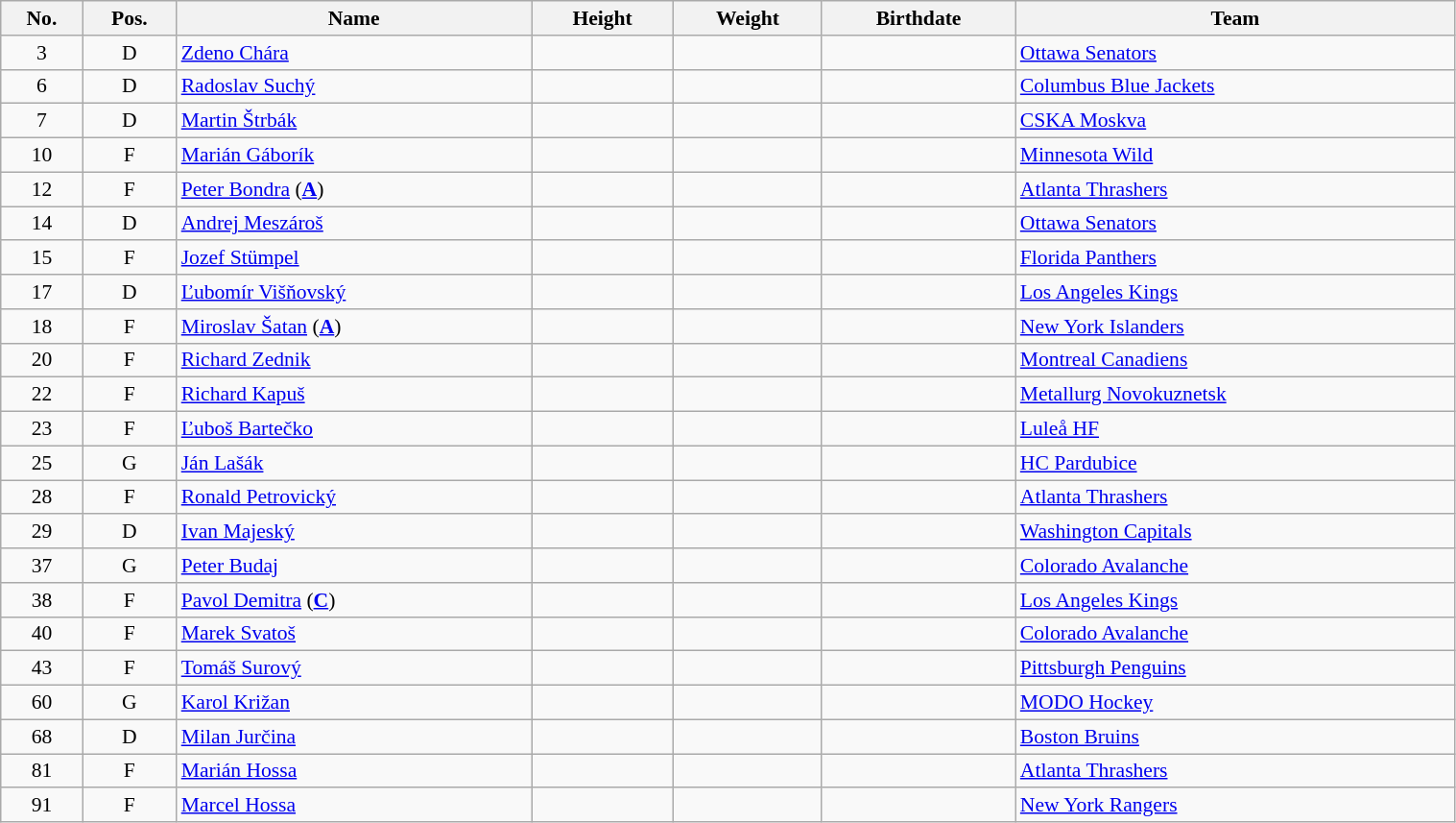<table class="wikitable sortable" width="80%" style="font-size: 90%; text-align: center;">
<tr>
<th>No.</th>
<th>Pos.</th>
<th>Name</th>
<th>Height</th>
<th>Weight</th>
<th>Birthdate</th>
<th>Team</th>
</tr>
<tr>
<td>3</td>
<td>D</td>
<td style="text-align:left;"><a href='#'>Zdeno Chára</a></td>
<td></td>
<td></td>
<td style="text-align:right;"></td>
<td style="text-align:left;"> <a href='#'>Ottawa Senators</a></td>
</tr>
<tr>
<td>6</td>
<td>D</td>
<td style="text-align:left;"><a href='#'>Radoslav Suchý</a></td>
<td></td>
<td></td>
<td style="text-align:right;"></td>
<td style="text-align:left;"> <a href='#'>Columbus Blue Jackets</a></td>
</tr>
<tr>
<td>7</td>
<td>D</td>
<td style="text-align:left;"><a href='#'>Martin Štrbák</a></td>
<td></td>
<td></td>
<td style="text-align:right;"></td>
<td style="text-align:left;"> <a href='#'>CSKA Moskva</a></td>
</tr>
<tr>
<td>10</td>
<td>F</td>
<td style="text-align:left;"><a href='#'>Marián Gáborík</a></td>
<td></td>
<td></td>
<td style="text-align:right;"></td>
<td style="text-align:left;"> <a href='#'>Minnesota Wild</a></td>
</tr>
<tr>
<td>12</td>
<td>F</td>
<td style="text-align:left;"><a href='#'>Peter Bondra</a> (<strong><a href='#'>A</a></strong>)</td>
<td></td>
<td></td>
<td style="text-align:right;"></td>
<td style="text-align:left;"> <a href='#'>Atlanta Thrashers</a></td>
</tr>
<tr>
<td>14</td>
<td>D</td>
<td style="text-align:left;"><a href='#'>Andrej Meszároš</a></td>
<td></td>
<td></td>
<td style="text-align:right;"></td>
<td style="text-align:left;"> <a href='#'>Ottawa Senators</a></td>
</tr>
<tr>
<td>15</td>
<td>F</td>
<td style="text-align:left;"><a href='#'>Jozef Stümpel</a></td>
<td></td>
<td></td>
<td style="text-align:right;"></td>
<td style="text-align:left;"> <a href='#'>Florida Panthers</a></td>
</tr>
<tr>
<td>17</td>
<td>D</td>
<td style="text-align:left;"><a href='#'>Ľubomír Višňovský</a></td>
<td></td>
<td></td>
<td style="text-align:right;"></td>
<td style="text-align:left;"> <a href='#'>Los Angeles Kings</a></td>
</tr>
<tr>
<td>18</td>
<td>F</td>
<td style="text-align:left;"><a href='#'>Miroslav Šatan</a> (<strong><a href='#'>A</a></strong>)</td>
<td></td>
<td></td>
<td style="text-align:right;"></td>
<td style="text-align:left;"> <a href='#'>New York Islanders</a></td>
</tr>
<tr>
<td>20</td>
<td>F</td>
<td style="text-align:left;"><a href='#'>Richard Zednik</a></td>
<td></td>
<td></td>
<td style="text-align:right;"></td>
<td style="text-align:left;"> <a href='#'>Montreal Canadiens</a></td>
</tr>
<tr>
<td>22</td>
<td>F</td>
<td style="text-align:left;"><a href='#'>Richard Kapuš</a></td>
<td></td>
<td></td>
<td style="text-align:right;"></td>
<td style="text-align:left;"> <a href='#'>Metallurg Novokuznetsk</a></td>
</tr>
<tr>
<td>23</td>
<td>F</td>
<td style="text-align:left;"><a href='#'>Ľuboš Bartečko</a></td>
<td></td>
<td></td>
<td style="text-align:right;"></td>
<td style="text-align:left;"> <a href='#'>Luleå HF</a></td>
</tr>
<tr>
<td>25</td>
<td>G</td>
<td style="text-align:left;"><a href='#'>Ján Lašák</a></td>
<td></td>
<td></td>
<td style="text-align:right;"></td>
<td style="text-align:left;"> <a href='#'>HC Pardubice</a></td>
</tr>
<tr>
<td>28</td>
<td>F</td>
<td style="text-align:left;"><a href='#'>Ronald Petrovický</a></td>
<td></td>
<td></td>
<td style="text-align:right;"></td>
<td style="text-align:left;"> <a href='#'>Atlanta Thrashers</a></td>
</tr>
<tr>
<td>29</td>
<td>D</td>
<td style="text-align:left;"><a href='#'>Ivan Majeský</a></td>
<td></td>
<td></td>
<td style="text-align:right;"></td>
<td style="text-align:left;"> <a href='#'>Washington Capitals</a></td>
</tr>
<tr>
<td>37</td>
<td>G</td>
<td style="text-align:left;"><a href='#'>Peter Budaj</a></td>
<td></td>
<td></td>
<td style="text-align:right;"></td>
<td style="text-align:left;"> <a href='#'>Colorado Avalanche</a></td>
</tr>
<tr>
<td>38</td>
<td>F</td>
<td style="text-align:left;"><a href='#'>Pavol Demitra</a> (<strong><a href='#'>C</a></strong>)</td>
<td></td>
<td></td>
<td style="text-align:right;"></td>
<td style="text-align:left;"> <a href='#'>Los Angeles Kings</a></td>
</tr>
<tr>
<td>40</td>
<td>F</td>
<td style="text-align:left;"><a href='#'>Marek Svatoš</a></td>
<td></td>
<td></td>
<td style="text-align:right;"></td>
<td style="text-align:left;"> <a href='#'>Colorado Avalanche</a></td>
</tr>
<tr>
<td>43</td>
<td>F</td>
<td style="text-align:left;"><a href='#'>Tomáš Surový</a></td>
<td></td>
<td></td>
<td style="text-align:right;"></td>
<td style="text-align:left;"> <a href='#'>Pittsburgh Penguins</a></td>
</tr>
<tr>
<td>60</td>
<td>G</td>
<td style="text-align:left;"><a href='#'>Karol Križan</a></td>
<td></td>
<td></td>
<td style="text-align:right;"></td>
<td style="text-align:left;"> <a href='#'>MODO Hockey</a></td>
</tr>
<tr>
<td>68</td>
<td>D</td>
<td style="text-align:left;"><a href='#'>Milan Jurčina</a></td>
<td></td>
<td></td>
<td style="text-align:right;"></td>
<td style="text-align:left;"> <a href='#'>Boston Bruins</a></td>
</tr>
<tr>
<td>81</td>
<td>F</td>
<td style="text-align:left;"><a href='#'>Marián Hossa</a></td>
<td></td>
<td></td>
<td style="text-align:right;"></td>
<td style="text-align:left;"> <a href='#'>Atlanta Thrashers</a></td>
</tr>
<tr>
<td>91</td>
<td>F</td>
<td style="text-align:left;"><a href='#'>Marcel Hossa</a></td>
<td></td>
<td></td>
<td style="text-align:right;"></td>
<td style="text-align:left;"> <a href='#'>New York Rangers</a></td>
</tr>
</table>
